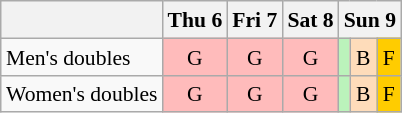<table class="wikitable" style="margin:0.5em auto; font-size:90%; line-height:1.25em; text-align:center;">
<tr>
<th></th>
<th>Thu 6</th>
<th>Fri 7</th>
<th>Sat 8</th>
<th colspan=3>Sun 9</th>
</tr>
<tr>
<td align=left>Men's doubles</td>
<td style="background-color:#FFBBBB;">G</td>
<td style="background-color:#FFBBBB;">G</td>
<td style="background-color:#FFBBBB;">G</td>
<td style="background-color:#BBF3BB;"></td>
<td style="background-color:#FEDCBA;">B</td>
<td style="background-color:#FFCC00;">F</td>
</tr>
<tr>
<td align=left>Women's doubles</td>
<td style="background-color:#FFBBBB;">G</td>
<td style="background-color:#FFBBBB;">G</td>
<td style="background-color:#FFBBBB;">G</td>
<td style="background-color:#BBF3BB;"></td>
<td style="background-color:#FEDCBA;">B</td>
<td style="background-color:#FFCC00;">F</td>
</tr>
</table>
